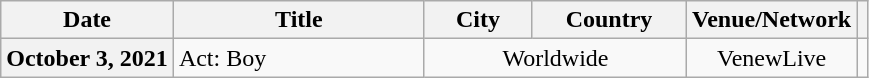<table class="wikitable sortable plainrowheaders">
<tr>
<th>Date</th>
<th style="width:10em;">Title</th>
<th style="width:4em;">City</th>
<th style="width:6em;">Country</th>
<th style="width:6em;">Venue/Network</th>
<th scope="col" class="unsortable"></th>
</tr>
<tr>
<th scope="row">October 3, 2021</th>
<td>Act: Boy</td>
<td style="text-align:center" colspan="2">Worldwide</td>
<td style="text-align:center">VenewLive</td>
<td style="text-align:center"></td>
</tr>
</table>
